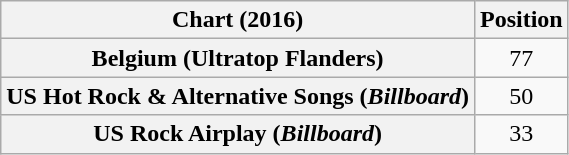<table class="wikitable sortable plainrowheaders" style="text-align:center">
<tr>
<th scope="col">Chart (2016)</th>
<th scope="col">Position</th>
</tr>
<tr>
<th scope="row">Belgium (Ultratop Flanders)</th>
<td>77</td>
</tr>
<tr>
<th scope="row">US Hot Rock & Alternative Songs (<em>Billboard</em>)</th>
<td>50</td>
</tr>
<tr>
<th scope="row">US Rock Airplay (<em>Billboard</em>)</th>
<td>33</td>
</tr>
</table>
